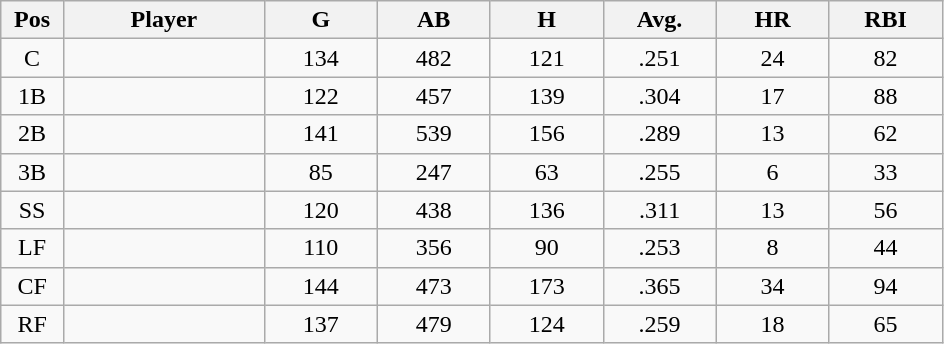<table class="wikitable sortable">
<tr>
<th bgcolor="#DDDDFF" width="5%">Pos</th>
<th bgcolor="#DDDDFF" width="16%">Player</th>
<th bgcolor="#DDDDFF" width="9%">G</th>
<th bgcolor="#DDDDFF" width="9%">AB</th>
<th bgcolor="#DDDDFF" width="9%">H</th>
<th bgcolor="#DDDDFF" width="9%">Avg.</th>
<th bgcolor="#DDDDFF" width="9%">HR</th>
<th bgcolor="#DDDDFF" width="9%">RBI</th>
</tr>
<tr align="center">
<td>C</td>
<td></td>
<td>134</td>
<td>482</td>
<td>121</td>
<td>.251</td>
<td>24</td>
<td>82</td>
</tr>
<tr align="center">
<td>1B</td>
<td></td>
<td>122</td>
<td>457</td>
<td>139</td>
<td>.304</td>
<td>17</td>
<td>88</td>
</tr>
<tr align="center">
<td>2B</td>
<td></td>
<td>141</td>
<td>539</td>
<td>156</td>
<td>.289</td>
<td>13</td>
<td>62</td>
</tr>
<tr align="center">
<td>3B</td>
<td></td>
<td>85</td>
<td>247</td>
<td>63</td>
<td>.255</td>
<td>6</td>
<td>33</td>
</tr>
<tr align="center">
<td>SS</td>
<td></td>
<td>120</td>
<td>438</td>
<td>136</td>
<td>.311</td>
<td>13</td>
<td>56</td>
</tr>
<tr align="center">
<td>LF</td>
<td></td>
<td>110</td>
<td>356</td>
<td>90</td>
<td>.253</td>
<td>8</td>
<td>44</td>
</tr>
<tr align="center">
<td>CF</td>
<td></td>
<td>144</td>
<td>473</td>
<td>173</td>
<td>.365</td>
<td>34</td>
<td>94</td>
</tr>
<tr align="center">
<td>RF</td>
<td></td>
<td>137</td>
<td>479</td>
<td>124</td>
<td>.259</td>
<td>18</td>
<td>65</td>
</tr>
</table>
